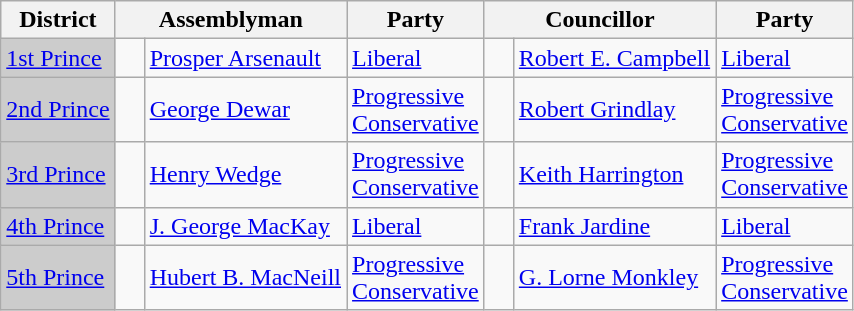<table class="wikitable">
<tr>
<th>District</th>
<th colspan="2">Assemblyman</th>
<th>Party</th>
<th colspan="2">Councillor</th>
<th>Party</th>
</tr>
<tr>
<td bgcolor="CCCCCC"><a href='#'>1st Prince</a></td>
<td>   </td>
<td><a href='#'>Prosper Arsenault</a></td>
<td><a href='#'>Liberal</a></td>
<td>   </td>
<td><a href='#'>Robert E. Campbell</a></td>
<td><a href='#'>Liberal</a></td>
</tr>
<tr>
<td bgcolor="CCCCCC"><a href='#'>2nd Prince</a></td>
<td>   </td>
<td><a href='#'>George Dewar</a></td>
<td><a href='#'>Progressive <br> Conservative</a></td>
<td>   </td>
<td><a href='#'>Robert Grindlay</a></td>
<td><a href='#'>Progressive <br> Conservative</a></td>
</tr>
<tr>
<td bgcolor="CCCCCC"><a href='#'>3rd Prince</a></td>
<td>   </td>
<td><a href='#'>Henry Wedge</a></td>
<td><a href='#'>Progressive <br> Conservative</a></td>
<td>   </td>
<td><a href='#'>Keith Harrington</a></td>
<td><a href='#'>Progressive <br> Conservative</a></td>
</tr>
<tr>
<td bgcolor="CCCCCC"><a href='#'>4th Prince</a></td>
<td>   </td>
<td><a href='#'>J. George MacKay</a></td>
<td><a href='#'>Liberal</a></td>
<td>    <br></td>
<td><a href='#'>Frank Jardine</a></td>
<td><a href='#'>Liberal</a></td>
</tr>
<tr>
<td bgcolor="CCCCCC"><a href='#'>5th Prince</a></td>
<td>   </td>
<td><a href='#'>Hubert B. MacNeill</a></td>
<td><a href='#'>Progressive <br> Conservative</a></td>
<td>   </td>
<td><a href='#'>G. Lorne Monkley</a></td>
<td><a href='#'>Progressive <br> Conservative</a></td>
</tr>
</table>
